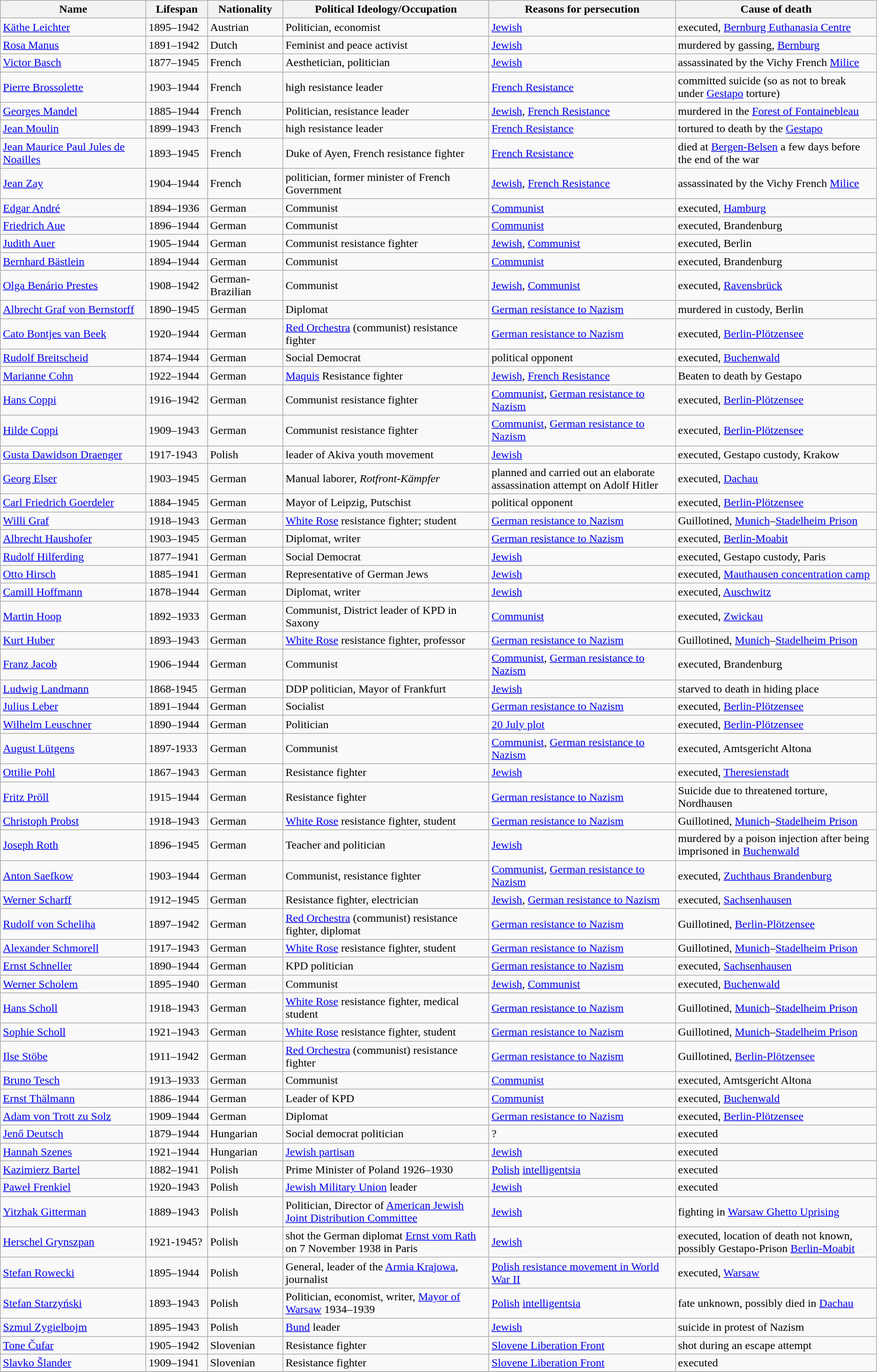<table class="wikitable sortable">
<tr align=left>
<th width=200>Name</th>
<th width=80>Lifespan</th>
<th width=100>Nationality</th>
<th>Political Ideology/Occupation</th>
<th>Reasons for persecution</th>
<th>Cause of death</th>
</tr>
<tr>
<td><a href='#'>Käthe Leichter</a></td>
<td>1895–1942</td>
<td>Austrian</td>
<td>Politician, economist</td>
<td><a href='#'>Jewish</a></td>
<td>executed, <a href='#'>Bernburg Euthanasia Centre</a></td>
</tr>
<tr>
<td><a href='#'>Rosa Manus</a></td>
<td>1891–1942</td>
<td>Dutch</td>
<td>Feminist and peace activist</td>
<td><a href='#'>Jewish</a></td>
<td>murdered by gassing, <a href='#'>Bernburg</a></td>
</tr>
<tr>
<td><a href='#'>Victor Basch</a></td>
<td>1877–1945</td>
<td>French</td>
<td>Aesthetician, politician</td>
<td><a href='#'>Jewish</a></td>
<td>assassinated by the Vichy French <a href='#'>Milice</a></td>
</tr>
<tr>
<td><a href='#'>Pierre Brossolette</a></td>
<td>1903–1944</td>
<td>French</td>
<td>high resistance leader</td>
<td><a href='#'>French Resistance</a></td>
<td>committed suicide (so as not to break under <a href='#'>Gestapo</a> torture)</td>
</tr>
<tr>
<td><a href='#'>Georges Mandel</a></td>
<td>1885–1944</td>
<td>French</td>
<td>Politician, resistance leader</td>
<td><a href='#'>Jewish</a>, <a href='#'>French Resistance</a></td>
<td>murdered in the <a href='#'>Forest of Fontainebleau</a></td>
</tr>
<tr>
<td><a href='#'>Jean Moulin</a></td>
<td>1899–1943</td>
<td>French</td>
<td>high resistance leader</td>
<td><a href='#'>French Resistance</a></td>
<td>tortured to death by the <a href='#'>Gestapo</a></td>
</tr>
<tr>
<td><a href='#'>Jean Maurice Paul Jules de Noailles</a></td>
<td>1893–1945</td>
<td>French</td>
<td>Duke of Ayen, French resistance fighter</td>
<td><a href='#'>French Resistance</a></td>
<td>died at <a href='#'>Bergen-Belsen</a> a few days before the end of the war</td>
</tr>
<tr>
<td><a href='#'>Jean Zay</a></td>
<td>1904–1944</td>
<td>French</td>
<td>politician, former minister of French Government</td>
<td><a href='#'>Jewish</a>, <a href='#'>French Resistance</a></td>
<td>assassinated by the Vichy French <a href='#'>Milice</a></td>
</tr>
<tr>
<td><a href='#'>Edgar André</a></td>
<td>1894–1936</td>
<td>German</td>
<td>Communist</td>
<td><a href='#'>Communist</a></td>
<td>executed, <a href='#'>Hamburg</a></td>
</tr>
<tr>
<td><a href='#'>Friedrich Aue</a></td>
<td>1896–1944</td>
<td>German</td>
<td>Communist</td>
<td><a href='#'>Communist</a></td>
<td>executed, Brandenburg</td>
</tr>
<tr>
<td><a href='#'>Judith Auer</a></td>
<td>1905–1944</td>
<td>German</td>
<td>Communist resistance fighter</td>
<td><a href='#'>Jewish</a>, <a href='#'>Communist</a></td>
<td>executed, Berlin</td>
</tr>
<tr>
<td><a href='#'>Bernhard Bästlein</a></td>
<td>1894–1944</td>
<td>German</td>
<td>Communist</td>
<td><a href='#'>Communist</a></td>
<td>executed, Brandenburg</td>
</tr>
<tr>
<td><a href='#'>Olga Benário Prestes</a></td>
<td>1908–1942</td>
<td>German-Brazilian</td>
<td>Communist</td>
<td><a href='#'>Jewish</a>, <a href='#'>Communist</a></td>
<td>executed, <a href='#'>Ravensbrück</a></td>
</tr>
<tr>
<td><a href='#'>Albrecht Graf von Bernstorff</a></td>
<td>1890–1945</td>
<td>German</td>
<td>Diplomat</td>
<td><a href='#'>German resistance to Nazism</a></td>
<td>murdered in custody, Berlin</td>
</tr>
<tr>
<td><a href='#'>Cato Bontjes van Beek</a></td>
<td>1920–1944</td>
<td>German</td>
<td><a href='#'>Red Orchestra</a> (communist) resistance fighter</td>
<td><a href='#'>German resistance to Nazism</a></td>
<td>executed, <a href='#'>Berlin-Plötzensee</a></td>
</tr>
<tr>
<td><a href='#'>Rudolf Breitscheid</a></td>
<td>1874–1944</td>
<td>German</td>
<td>Social Democrat</td>
<td>political opponent</td>
<td>executed, <a href='#'>Buchenwald</a></td>
</tr>
<tr>
<td><a href='#'>Marianne Cohn</a></td>
<td>1922–1944</td>
<td>German</td>
<td><a href='#'>Maquis</a> Resistance fighter</td>
<td><a href='#'>Jewish</a>, <a href='#'>French Resistance</a></td>
<td>Beaten to death by Gestapo</td>
</tr>
<tr>
<td><a href='#'>Hans Coppi</a></td>
<td>1916–1942</td>
<td>German</td>
<td>Communist resistance fighter</td>
<td><a href='#'>Communist</a>, <a href='#'>German resistance to Nazism</a></td>
<td>executed, <a href='#'>Berlin-Plötzensee</a></td>
</tr>
<tr>
<td><a href='#'>Hilde Coppi</a></td>
<td>1909–1943</td>
<td>German</td>
<td>Communist resistance fighter</td>
<td><a href='#'>Communist</a>, <a href='#'>German resistance to Nazism</a></td>
<td>executed, <a href='#'>Berlin-Plötzensee</a></td>
</tr>
<tr>
<td><a href='#'>Gusta Dawidson Draenger</a></td>
<td>1917-1943</td>
<td>Polish</td>
<td>leader of Akiva youth movement</td>
<td><a href='#'>Jewish</a></td>
<td>executed, Gestapo custody, Krakow</td>
</tr>
<tr>
<td><a href='#'>Georg Elser</a></td>
<td>1903–1945</td>
<td>German</td>
<td>Manual laborer, <em>Rotfront-Kämpfer</em></td>
<td>planned and carried out an elaborate assassination attempt on Adolf Hitler</td>
<td>executed, <a href='#'>Dachau</a></td>
</tr>
<tr>
<td><a href='#'>Carl Friedrich Goerdeler</a></td>
<td>1884–1945</td>
<td>German</td>
<td>Mayor of Leipzig, Putschist</td>
<td>political opponent</td>
<td>executed, <a href='#'>Berlin-Plötzensee</a></td>
</tr>
<tr>
<td><a href='#'>Willi Graf</a></td>
<td>1918–1943</td>
<td>German</td>
<td><a href='#'>White Rose</a> resistance fighter; student</td>
<td><a href='#'>German resistance to Nazism</a></td>
<td>Guillotined, <a href='#'>Munich</a>–<a href='#'>Stadelheim Prison</a></td>
</tr>
<tr>
<td><a href='#'>Albrecht Haushofer</a></td>
<td>1903–1945</td>
<td>German</td>
<td>Diplomat, writer</td>
<td><a href='#'>German resistance to Nazism</a></td>
<td>executed, <a href='#'>Berlin-Moabit</a></td>
</tr>
<tr>
<td><a href='#'>Rudolf Hilferding</a></td>
<td>1877–1941</td>
<td>German</td>
<td>Social Democrat</td>
<td><a href='#'>Jewish</a></td>
<td>executed, Gestapo custody, Paris</td>
</tr>
<tr>
<td><a href='#'>Otto Hirsch</a></td>
<td>1885–1941</td>
<td>German</td>
<td>Representative of German Jews</td>
<td><a href='#'>Jewish</a></td>
<td>executed, <a href='#'>Mauthausen concentration camp</a></td>
</tr>
<tr>
<td><a href='#'>Camill Hoffmann</a></td>
<td>1878–1944</td>
<td>German</td>
<td>Diplomat, writer</td>
<td><a href='#'>Jewish</a></td>
<td>executed, <a href='#'>Auschwitz</a></td>
</tr>
<tr>
<td><a href='#'>Martin Hoop</a></td>
<td>1892–1933</td>
<td>German</td>
<td>Communist, District leader of KPD in Saxony</td>
<td><a href='#'>Communist</a></td>
<td>executed, <a href='#'>Zwickau</a></td>
</tr>
<tr>
<td><a href='#'>Kurt Huber</a></td>
<td>1893–1943</td>
<td>German</td>
<td><a href='#'>White Rose</a> resistance fighter, professor</td>
<td><a href='#'>German resistance to Nazism</a></td>
<td>Guillotined, <a href='#'>Munich</a>–<a href='#'>Stadelheim Prison</a></td>
</tr>
<tr>
<td><a href='#'>Franz Jacob</a></td>
<td>1906–1944</td>
<td>German</td>
<td>Communist</td>
<td><a href='#'>Communist</a>, <a href='#'>German resistance to Nazism</a></td>
<td>executed, Brandenburg</td>
</tr>
<tr>
<td><a href='#'>Ludwig Landmann</a></td>
<td>1868-1945</td>
<td>German</td>
<td>DDP politician, Mayor of Frankfurt</td>
<td><a href='#'>Jewish</a></td>
<td>starved to death in hiding place</td>
</tr>
<tr>
<td><a href='#'>Julius Leber</a></td>
<td>1891–1944</td>
<td>German</td>
<td>Socialist</td>
<td><a href='#'>German resistance to Nazism</a></td>
<td>executed, <a href='#'>Berlin-Plötzensee</a></td>
</tr>
<tr>
<td><a href='#'>Wilhelm Leuschner</a></td>
<td>1890–1944</td>
<td>German</td>
<td>Politician</td>
<td><a href='#'>20 July plot</a></td>
<td>executed, <a href='#'>Berlin-Plötzensee</a></td>
</tr>
<tr>
<td><a href='#'>August Lütgens</a></td>
<td>1897-1933</td>
<td>German</td>
<td>Communist</td>
<td><a href='#'>Communist</a>, <a href='#'>German resistance to Nazism</a></td>
<td>executed, Amtsgericht Altona</td>
</tr>
<tr>
<td><a href='#'>Ottilie Pohl</a></td>
<td>1867–1943</td>
<td>German</td>
<td>Resistance fighter</td>
<td><a href='#'>Jewish</a></td>
<td>executed, <a href='#'>Theresienstadt</a></td>
</tr>
<tr>
<td><a href='#'>Fritz Pröll</a></td>
<td>1915–1944</td>
<td>German</td>
<td>Resistance fighter</td>
<td><a href='#'>German resistance to Nazism</a></td>
<td>Suicide due to threatened torture, Nordhausen</td>
</tr>
<tr>
<td><a href='#'>Christoph Probst</a></td>
<td>1918–1943</td>
<td>German</td>
<td><a href='#'>White Rose</a> resistance fighter, student</td>
<td><a href='#'>German resistance to Nazism</a></td>
<td>Guillotined, <a href='#'>Munich</a>–<a href='#'>Stadelheim Prison</a></td>
</tr>
<tr>
<td><a href='#'>Joseph Roth</a></td>
<td>1896–1945</td>
<td>German</td>
<td>Teacher and politician</td>
<td><a href='#'>Jewish</a></td>
<td>murdered by a poison injection after being imprisoned in <a href='#'>Buchenwald</a></td>
</tr>
<tr>
<td><a href='#'>Anton Saefkow</a></td>
<td>1903–1944</td>
<td>German</td>
<td>Communist, resistance fighter</td>
<td><a href='#'>Communist</a>, <a href='#'>German resistance to Nazism</a></td>
<td>executed, <a href='#'>Zuchthaus Brandenburg</a></td>
</tr>
<tr>
<td><a href='#'>Werner Scharff</a></td>
<td>1912–1945</td>
<td>German</td>
<td>Resistance fighter, electrician</td>
<td><a href='#'>Jewish</a>, <a href='#'>German resistance to Nazism</a></td>
<td>executed, <a href='#'>Sachsenhausen</a></td>
</tr>
<tr>
<td><a href='#'>Rudolf von Scheliha</a></td>
<td>1897–1942</td>
<td>German</td>
<td><a href='#'>Red Orchestra</a> (communist) resistance fighter, diplomat</td>
<td><a href='#'>German resistance to Nazism</a></td>
<td>Guillotined, <a href='#'>Berlin-Plötzensee</a></td>
</tr>
<tr>
<td><a href='#'>Alexander Schmorell</a></td>
<td>1917–1943</td>
<td>German</td>
<td><a href='#'>White Rose</a> resistance fighter, student</td>
<td><a href='#'>German resistance to Nazism</a></td>
<td>Guillotined, <a href='#'>Munich</a>–<a href='#'>Stadelheim Prison</a></td>
</tr>
<tr>
<td><a href='#'>Ernst Schneller</a></td>
<td>1890–1944</td>
<td>German</td>
<td>KPD politician</td>
<td><a href='#'>German resistance to Nazism</a></td>
<td>executed, <a href='#'>Sachsenhausen</a></td>
</tr>
<tr>
<td><a href='#'>Werner Scholem</a></td>
<td>1895–1940</td>
<td>German</td>
<td>Communist</td>
<td><a href='#'>Jewish</a>, <a href='#'>Communist</a></td>
<td>executed, <a href='#'>Buchenwald</a></td>
</tr>
<tr>
<td><a href='#'>Hans Scholl</a></td>
<td>1918–1943</td>
<td>German</td>
<td><a href='#'>White Rose</a> resistance fighter, medical student</td>
<td><a href='#'>German resistance to Nazism</a></td>
<td>Guillotined, <a href='#'>Munich</a>–<a href='#'>Stadelheim Prison</a></td>
</tr>
<tr>
<td><a href='#'>Sophie Scholl</a></td>
<td>1921–1943</td>
<td>German</td>
<td><a href='#'>White Rose</a> resistance fighter, student</td>
<td><a href='#'>German resistance to Nazism</a></td>
<td>Guillotined, <a href='#'>Munich</a>–<a href='#'>Stadelheim Prison</a></td>
</tr>
<tr>
<td><a href='#'>Ilse Stöbe</a></td>
<td>1911–1942</td>
<td>German</td>
<td><a href='#'>Red Orchestra</a> (communist) resistance fighter</td>
<td><a href='#'>German resistance to Nazism</a></td>
<td>Guillotined, <a href='#'>Berlin-Plötzensee</a></td>
</tr>
<tr>
<td><a href='#'>Bruno Tesch</a></td>
<td>1913–1933</td>
<td>German</td>
<td>Communist</td>
<td><a href='#'>Communist</a></td>
<td>executed, Amtsgericht Altona</td>
</tr>
<tr>
<td><a href='#'>Ernst Thälmann</a></td>
<td>1886–1944</td>
<td>German</td>
<td>Leader of KPD</td>
<td><a href='#'>Communist</a></td>
<td>executed, <a href='#'>Buchenwald</a></td>
</tr>
<tr>
<td><a href='#'>Adam von Trott zu Solz</a></td>
<td>1909–1944</td>
<td>German</td>
<td>Diplomat</td>
<td><a href='#'>German resistance to Nazism</a></td>
<td>executed, <a href='#'>Berlin-Plötzensee</a></td>
</tr>
<tr>
<td><a href='#'>Jenő Deutsch</a>  </td>
<td>1879–1944</td>
<td>Hungarian</td>
<td>Social democrat politician</td>
<td>?</td>
<td>executed</td>
</tr>
<tr>
<td><a href='#'>Hannah Szenes</a></td>
<td>1921–1944</td>
<td>Hungarian</td>
<td><a href='#'>Jewish partisan</a></td>
<td><a href='#'>Jewish</a></td>
<td>executed</td>
</tr>
<tr>
<td><a href='#'>Kazimierz Bartel</a></td>
<td>1882–1941</td>
<td>Polish</td>
<td>Prime Minister of Poland 1926–1930</td>
<td><a href='#'>Polish</a> <a href='#'>intelligentsia</a></td>
<td>executed</td>
</tr>
<tr>
<td><a href='#'>Paweł Frenkiel</a></td>
<td>1920–1943</td>
<td>Polish</td>
<td><a href='#'>Jewish Military Union</a> leader</td>
<td><a href='#'>Jewish</a></td>
<td>executed</td>
</tr>
<tr>
<td><a href='#'>Yitzhak Gitterman</a></td>
<td>1889–1943</td>
<td>Polish</td>
<td>Politician, Director of <a href='#'>American Jewish Joint Distribution Committee</a></td>
<td><a href='#'>Jewish</a></td>
<td>fighting in <a href='#'>Warsaw Ghetto Uprising</a></td>
</tr>
<tr>
<td><a href='#'>Herschel Grynszpan</a></td>
<td>1921-1945?</td>
<td>Polish</td>
<td>shot the German diplomat <a href='#'>Ernst vom Rath</a> on 7 November 1938 in Paris</td>
<td><a href='#'>Jewish</a></td>
<td>executed, location of death not known, possibly Gestapo-Prison <a href='#'>Berlin-Moabit</a></td>
</tr>
<tr>
<td><a href='#'>Stefan Rowecki</a></td>
<td>1895–1944</td>
<td>Polish</td>
<td>General, leader of the <a href='#'>Armia Krajowa</a>, journalist</td>
<td><a href='#'>Polish resistance movement in World War II</a></td>
<td>executed, <a href='#'>Warsaw</a></td>
</tr>
<tr>
<td><a href='#'>Stefan Starzyński</a></td>
<td>1893–1943</td>
<td>Polish</td>
<td>Politician, economist, writer, <a href='#'>Mayor of Warsaw</a> 1934–1939</td>
<td><a href='#'>Polish</a> <a href='#'>intelligentsia</a></td>
<td>fate unknown, possibly died in <a href='#'>Dachau</a></td>
</tr>
<tr>
<td><a href='#'>Szmul Zygielbojm</a></td>
<td>1895–1943</td>
<td>Polish</td>
<td><a href='#'>Bund</a> leader</td>
<td><a href='#'>Jewish</a></td>
<td>suicide in protest of Nazism</td>
</tr>
<tr>
<td><a href='#'>Tone Čufar</a></td>
<td>1905–1942</td>
<td>Slovenian</td>
<td>Resistance fighter</td>
<td><a href='#'>Slovene Liberation Front</a></td>
<td>shot during an escape attempt</td>
</tr>
<tr>
<td><a href='#'>Slavko Šlander</a></td>
<td>1909–1941</td>
<td>Slovenian</td>
<td>Resistance fighter</td>
<td><a href='#'>Slovene Liberation Front</a></td>
<td>executed</td>
</tr>
<tr>
</tr>
</table>
